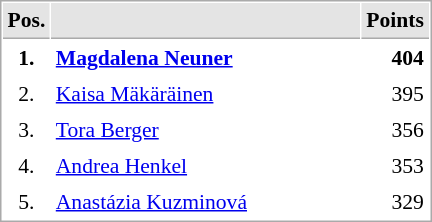<table cellspacing="1" cellpadding="3" style="border:1px solid #AAAAAA;font-size:90%">
<tr bgcolor="#E4E4E4">
<th style="border-bottom:1px solid #AAAAAA" width=10>Pos.</th>
<th style="border-bottom:1px solid #AAAAAA" width=200></th>
<th style="border-bottom:1px solid #AAAAAA" width=20>Points</th>
</tr>
<tr>
<td align="center"><strong>1.</strong></td>
<td> <strong><a href='#'>Magdalena Neuner</a></strong></td>
<td align="right"><strong>404</strong></td>
</tr>
<tr>
<td align="center">2.</td>
<td> <a href='#'>Kaisa Mäkäräinen</a></td>
<td align="right">395</td>
</tr>
<tr>
<td align="center">3.</td>
<td> <a href='#'>Tora Berger</a></td>
<td align="right">356</td>
</tr>
<tr>
<td align="center">4.</td>
<td> <a href='#'>Andrea Henkel</a></td>
<td align="right">353</td>
</tr>
<tr>
<td align="center">5.</td>
<td> <a href='#'>Anastázia Kuzminová</a></td>
<td align="right">329</td>
</tr>
</table>
